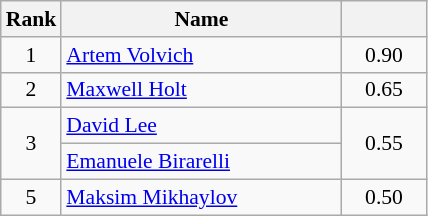<table class="wikitable" style="text-align:center; font-size:90%">
<tr>
<th width=30>Rank</th>
<th width=180>Name</th>
<th width=50></th>
</tr>
<tr>
<td>1</td>
<td style="text-align:left"> <a href='#'>Artem Volvich</a></td>
<td>0.90</td>
</tr>
<tr>
<td>2</td>
<td style="text-align:left"> <a href='#'>Maxwell Holt</a></td>
<td>0.65</td>
</tr>
<tr>
<td rowspan=2>3</td>
<td style="text-align:left"> <a href='#'>David Lee</a></td>
<td rowspan=2>0.55</td>
</tr>
<tr>
<td style="text-align:left"> <a href='#'>Emanuele Birarelli</a></td>
</tr>
<tr>
<td>5</td>
<td style="text-align:left"> <a href='#'>Maksim Mikhaylov</a></td>
<td>0.50</td>
</tr>
</table>
